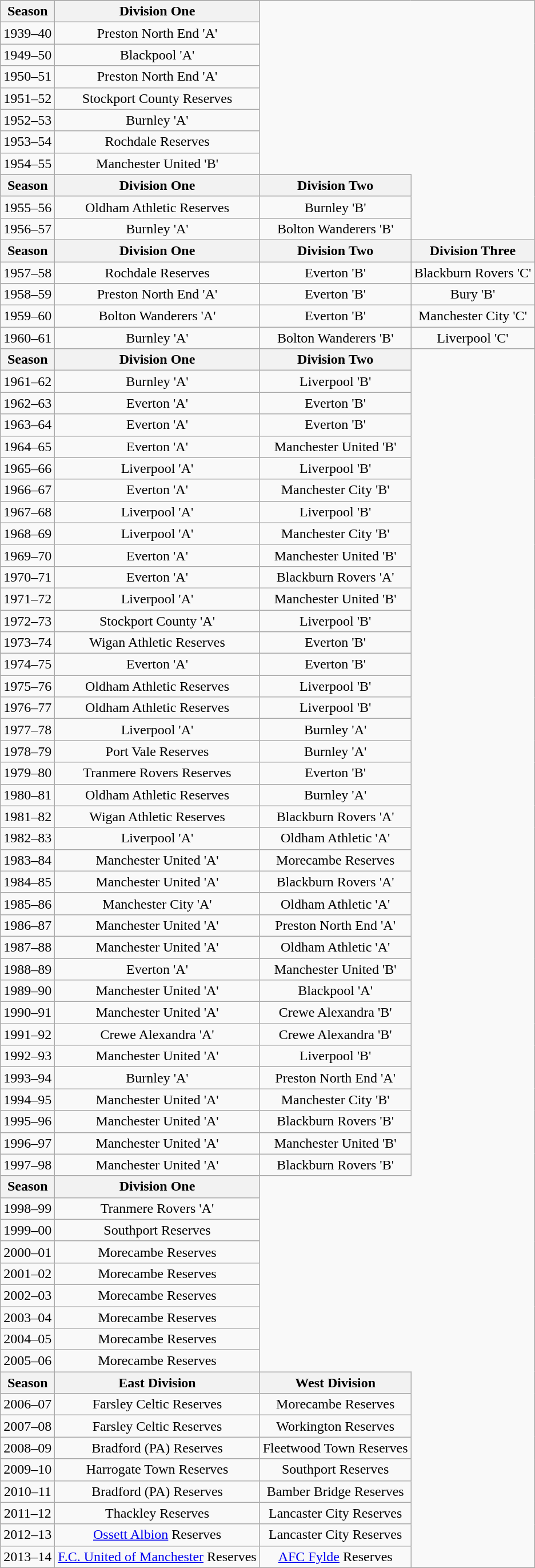<table class="wikitable" style="text-align: center">
<tr>
</tr>
<tr>
<th>Season</th>
<th>Division One</th>
</tr>
<tr>
<td>1939–40</td>
<td>Preston North End 'A'</td>
</tr>
<tr>
<td>1949–50</td>
<td>Blackpool 'A'</td>
</tr>
<tr>
<td>1950–51</td>
<td>Preston North End 'A'</td>
</tr>
<tr>
<td>1951–52</td>
<td>Stockport County Reserves</td>
</tr>
<tr>
<td>1952–53</td>
<td>Burnley 'A'</td>
</tr>
<tr>
<td>1953–54</td>
<td>Rochdale Reserves</td>
</tr>
<tr>
<td>1954–55</td>
<td>Manchester United 'B'</td>
</tr>
<tr>
<th>Season</th>
<th>Division One</th>
<th>Division Two</th>
</tr>
<tr>
<td>1955–56</td>
<td>Oldham Athletic Reserves</td>
<td>Burnley 'B'</td>
</tr>
<tr>
<td>1956–57</td>
<td>Burnley 'A'</td>
<td>Bolton Wanderers 'B'</td>
</tr>
<tr>
<th>Season</th>
<th>Division One</th>
<th>Division Two</th>
<th>Division Three</th>
</tr>
<tr>
<td>1957–58</td>
<td>Rochdale Reserves</td>
<td>Everton 'B'</td>
<td>Blackburn Rovers 'C'</td>
</tr>
<tr>
<td>1958–59</td>
<td>Preston North End 'A'</td>
<td>Everton 'B'</td>
<td>Bury 'B'</td>
</tr>
<tr>
<td>1959–60</td>
<td>Bolton Wanderers 'A'</td>
<td>Everton 'B'</td>
<td>Manchester City 'C'</td>
</tr>
<tr>
<td>1960–61</td>
<td>Burnley 'A'</td>
<td>Bolton Wanderers 'B'</td>
<td>Liverpool 'C'</td>
</tr>
<tr>
<th>Season</th>
<th>Division One</th>
<th>Division Two</th>
</tr>
<tr>
<td>1961–62</td>
<td>Burnley 'A'</td>
<td>Liverpool 'B'</td>
</tr>
<tr>
<td>1962–63</td>
<td>Everton 'A'</td>
<td>Everton 'B'</td>
</tr>
<tr>
<td>1963–64</td>
<td>Everton 'A'</td>
<td>Everton 'B'</td>
</tr>
<tr>
<td>1964–65</td>
<td>Everton 'A'</td>
<td>Manchester United 'B'</td>
</tr>
<tr>
<td>1965–66</td>
<td>Liverpool 'A'</td>
<td>Liverpool 'B'</td>
</tr>
<tr>
<td>1966–67</td>
<td>Everton 'A'</td>
<td>Manchester City 'B'</td>
</tr>
<tr>
<td>1967–68</td>
<td>Liverpool 'A'</td>
<td>Liverpool 'B'</td>
</tr>
<tr>
<td>1968–69</td>
<td>Liverpool 'A'</td>
<td>Manchester City 'B'</td>
</tr>
<tr>
<td>1969–70</td>
<td>Everton 'A'</td>
<td>Manchester United 'B'</td>
</tr>
<tr>
<td>1970–71</td>
<td>Everton 'A'</td>
<td>Blackburn Rovers 'A'</td>
</tr>
<tr>
<td>1971–72</td>
<td>Liverpool 'A'</td>
<td>Manchester United 'B'</td>
</tr>
<tr>
<td>1972–73</td>
<td>Stockport County 'A'</td>
<td>Liverpool 'B'</td>
</tr>
<tr>
<td>1973–74</td>
<td>Wigan Athletic Reserves</td>
<td>Everton 'B'</td>
</tr>
<tr>
<td>1974–75</td>
<td>Everton 'A'</td>
<td>Everton 'B'</td>
</tr>
<tr>
<td>1975–76</td>
<td>Oldham Athletic Reserves</td>
<td>Liverpool 'B'</td>
</tr>
<tr>
<td>1976–77</td>
<td>Oldham Athletic Reserves</td>
<td>Liverpool 'B'</td>
</tr>
<tr>
<td>1977–78</td>
<td>Liverpool 'A'</td>
<td>Burnley 'A'</td>
</tr>
<tr>
<td>1978–79</td>
<td>Port Vale Reserves</td>
<td>Burnley 'A'</td>
</tr>
<tr>
<td>1979–80</td>
<td>Tranmere Rovers Reserves</td>
<td>Everton 'B'</td>
</tr>
<tr>
<td>1980–81</td>
<td>Oldham Athletic Reserves</td>
<td>Burnley 'A'</td>
</tr>
<tr>
<td>1981–82</td>
<td>Wigan Athletic Reserves</td>
<td>Blackburn Rovers 'A'</td>
</tr>
<tr>
<td>1982–83</td>
<td>Liverpool 'A'</td>
<td>Oldham Athletic 'A'</td>
</tr>
<tr>
<td>1983–84</td>
<td>Manchester United 'A'</td>
<td>Morecambe Reserves</td>
</tr>
<tr>
<td>1984–85</td>
<td>Manchester United 'A'</td>
<td>Blackburn Rovers 'A'</td>
</tr>
<tr>
<td>1985–86</td>
<td>Manchester City 'A'</td>
<td>Oldham Athletic 'A'</td>
</tr>
<tr>
<td>1986–87</td>
<td>Manchester United 'A'</td>
<td>Preston North End 'A'</td>
</tr>
<tr>
<td>1987–88</td>
<td>Manchester United 'A'</td>
<td>Oldham Athletic 'A'</td>
</tr>
<tr>
<td>1988–89</td>
<td>Everton 'A'</td>
<td>Manchester United 'B'</td>
</tr>
<tr>
<td>1989–90</td>
<td>Manchester United 'A'</td>
<td>Blackpool 'A'</td>
</tr>
<tr>
<td>1990–91</td>
<td>Manchester United 'A'</td>
<td>Crewe Alexandra 'B'</td>
</tr>
<tr>
<td>1991–92</td>
<td>Crewe Alexandra 'A'</td>
<td>Crewe Alexandra 'B'</td>
</tr>
<tr>
<td>1992–93</td>
<td>Manchester United 'A'</td>
<td>Liverpool 'B'</td>
</tr>
<tr>
<td>1993–94</td>
<td>Burnley 'A'</td>
<td>Preston North End 'A'</td>
</tr>
<tr>
<td>1994–95</td>
<td>Manchester United 'A'</td>
<td>Manchester City 'B'</td>
</tr>
<tr>
<td>1995–96</td>
<td>Manchester United 'A'</td>
<td>Blackburn Rovers 'B'</td>
</tr>
<tr>
<td>1996–97</td>
<td>Manchester United 'A'</td>
<td>Manchester United 'B'</td>
</tr>
<tr>
<td>1997–98</td>
<td>Manchester United 'A'</td>
<td>Blackburn Rovers 'B'</td>
</tr>
<tr>
<th>Season</th>
<th>Division One</th>
</tr>
<tr>
<td>1998–99</td>
<td>Tranmere Rovers 'A'</td>
</tr>
<tr>
<td>1999–00</td>
<td>Southport Reserves</td>
</tr>
<tr>
<td>2000–01</td>
<td>Morecambe Reserves</td>
</tr>
<tr>
<td>2001–02</td>
<td>Morecambe Reserves</td>
</tr>
<tr>
<td>2002–03</td>
<td>Morecambe Reserves</td>
</tr>
<tr>
<td>2003–04</td>
<td>Morecambe Reserves</td>
</tr>
<tr>
<td>2004–05</td>
<td>Morecambe Reserves</td>
</tr>
<tr>
<td>2005–06</td>
<td>Morecambe Reserves</td>
</tr>
<tr>
<th>Season</th>
<th>East Division</th>
<th>West Division</th>
</tr>
<tr>
<td>2006–07</td>
<td>Farsley Celtic Reserves</td>
<td>Morecambe Reserves</td>
</tr>
<tr>
<td>2007–08</td>
<td>Farsley Celtic Reserves</td>
<td>Workington Reserves</td>
</tr>
<tr>
<td>2008–09</td>
<td>Bradford (PA) Reserves</td>
<td>Fleetwood Town Reserves</td>
</tr>
<tr>
<td>2009–10</td>
<td>Harrogate Town Reserves</td>
<td>Southport Reserves</td>
</tr>
<tr>
<td>2010–11</td>
<td>Bradford (PA) Reserves</td>
<td>Bamber Bridge Reserves</td>
</tr>
<tr>
<td>2011–12</td>
<td>Thackley Reserves</td>
<td>Lancaster City Reserves</td>
</tr>
<tr>
<td>2012–13</td>
<td><a href='#'>Ossett Albion</a> Reserves</td>
<td>Lancaster City Reserves</td>
</tr>
<tr>
<td>2013–14</td>
<td><a href='#'>F.C. United of Manchester</a> Reserves</td>
<td><a href='#'>AFC Fylde</a> Reserves</td>
</tr>
</table>
